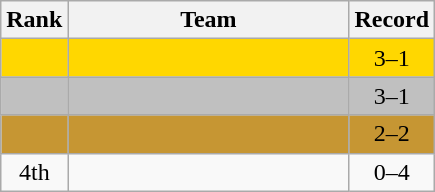<table class=wikitable style="text-align:center;">
<tr>
<th>Rank</th>
<th width=180>Team</th>
<th>Record</th>
</tr>
<tr bgcolor="gold">
<td></td>
<td align=left></td>
<td>3–1</td>
</tr>
<tr bgcolor="silver">
<td></td>
<td align=left></td>
<td>3–1</td>
</tr>
<tr bgcolor="#C69633">
<td></td>
<td align=left></td>
<td>2–2</td>
</tr>
<tr align=center>
<td>4th</td>
<td align=left></td>
<td>0–4</td>
</tr>
</table>
